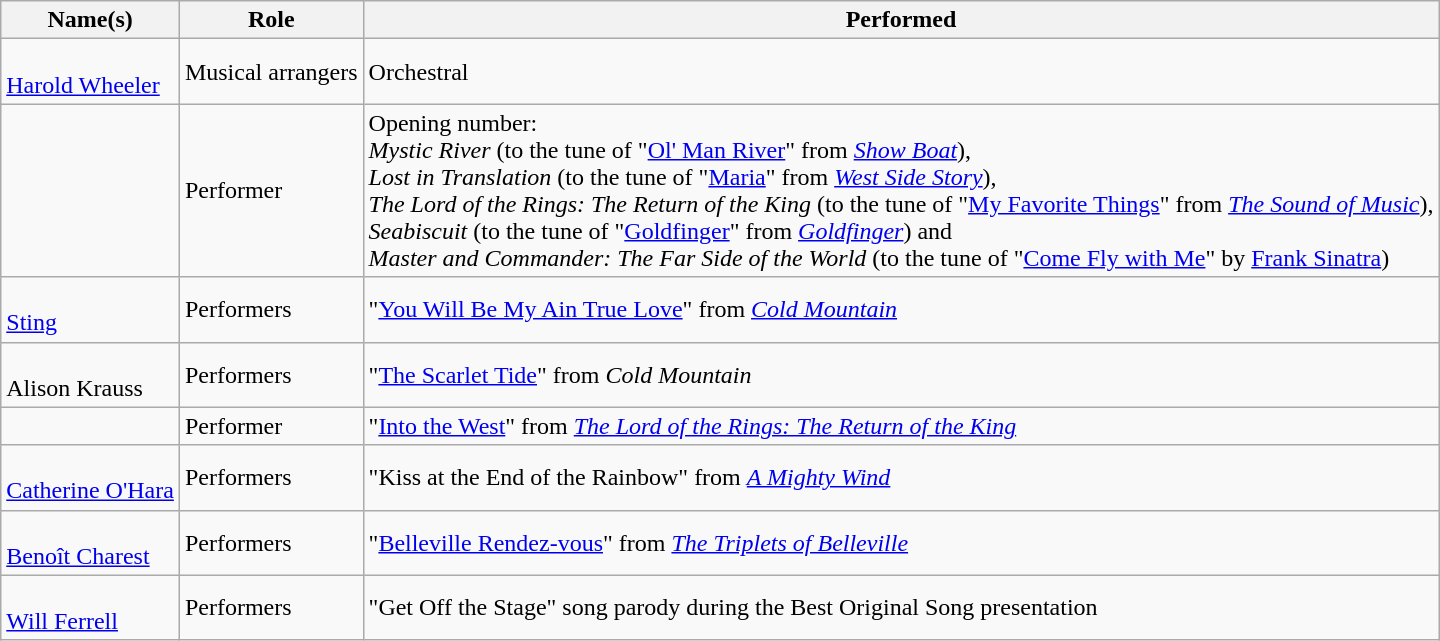<table class="wikitable sortable">
<tr>
<th>Name(s)</th>
<th>Role</th>
<th>Performed</th>
</tr>
<tr>
<td><br><a href='#'>Harold Wheeler</a></td>
<td>Musical arrangers</td>
<td>Orchestral</td>
</tr>
<tr>
<td></td>
<td>Performer</td>
<td>Opening number:<br><em>Mystic River</em> (to the tune of "<a href='#'>Ol' Man River</a>" from <em><a href='#'>Show Boat</a></em>), <br><em>Lost in Translation</em> (to the tune of "<a href='#'>Maria</a>" from <em><a href='#'>West Side Story</a></em>), <br><em>The Lord of the Rings: The Return of the King</em> (to the tune of "<a href='#'>My Favorite Things</a>" from <em><a href='#'>The Sound of Music</a></em>), <br><em>Seabiscuit</em> (to the tune of "<a href='#'>Goldfinger</a>" from <em><a href='#'>Goldfinger</a></em>) and <br><em>Master and Commander: The Far Side of the World</em> (to the tune of "<a href='#'>Come Fly with Me</a>" by <a href='#'>Frank Sinatra</a>)</td>
</tr>
<tr>
<td><br><a href='#'>Sting</a></td>
<td>Performers</td>
<td>"<a href='#'>You Will Be My Ain True Love</a>" from <em><a href='#'>Cold Mountain</a></em></td>
</tr>
<tr>
<td><br>Alison Krauss</td>
<td>Performers</td>
<td>"<a href='#'>The Scarlet Tide</a>" from <em>Cold Mountain</em></td>
</tr>
<tr>
<td></td>
<td>Performer</td>
<td>"<a href='#'>Into the West</a>" from <em><a href='#'>The Lord of the Rings: The Return of the King</a></em></td>
</tr>
<tr>
<td><br><a href='#'>Catherine O'Hara</a></td>
<td>Performers</td>
<td>"Kiss at the End of the Rainbow" from <em><a href='#'>A Mighty Wind</a></em></td>
</tr>
<tr>
<td><br><a href='#'>Benoît Charest</a></td>
<td>Performers</td>
<td>"<a href='#'>Belleville Rendez-vous</a>" from <em><a href='#'>The Triplets of Belleville</a></em></td>
</tr>
<tr>
<td><br><a href='#'>Will Ferrell</a></td>
<td>Performers</td>
<td>"Get Off the Stage" song parody during the Best Original Song presentation</td>
</tr>
</table>
